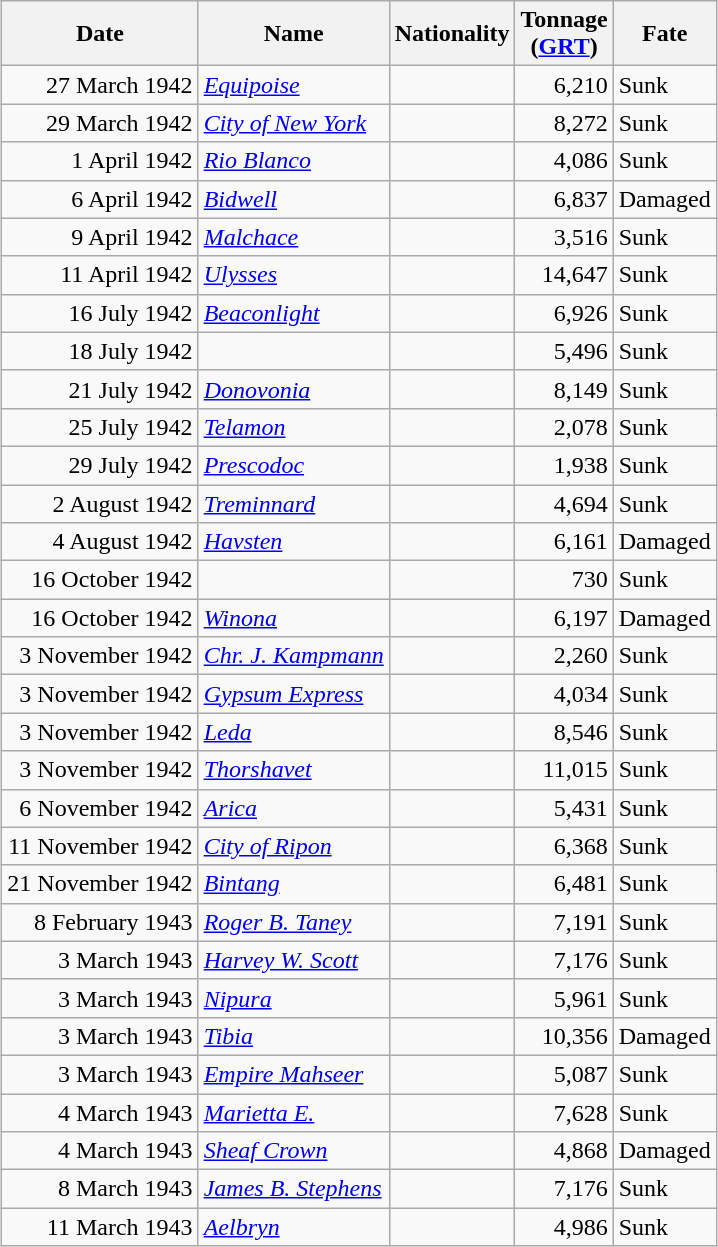<table class="wikitable sortable" style="margin: 1em auto 1em auto;" style="margin: 1em auto 1em auto;">
<tr>
<th>Date</th>
<th>Name</th>
<th>Nationality</th>
<th>Tonnage<br>(<a href='#'>GRT</a>)</th>
<th>Fate</th>
</tr>
<tr>
<td align="right">27 March 1942</td>
<td align="left"><a href='#'><em>Equipoise</em></a></td>
<td align="left"></td>
<td align="right">6,210</td>
<td align="left">Sunk</td>
</tr>
<tr>
<td align="right">29 March 1942</td>
<td align="left"><em><a href='#'>City of New York</a></em></td>
<td align="left"></td>
<td align="right">8,272</td>
<td align="left">Sunk</td>
</tr>
<tr>
<td align="right">1 April 1942</td>
<td align="left"><a href='#'><em>Rio Blanco</em></a></td>
<td align="left"></td>
<td align="right">4,086</td>
<td align="left">Sunk</td>
</tr>
<tr>
<td align="right">6 April 1942</td>
<td align="left"><a href='#'><em>Bidwell</em></a></td>
<td align="left"></td>
<td align="right">6,837</td>
<td align="left">Damaged</td>
</tr>
<tr>
<td align="right">9 April 1942</td>
<td align="left"><a href='#'><em>Malchace</em></a></td>
<td align="left"></td>
<td align="right">3,516</td>
<td align="left">Sunk</td>
</tr>
<tr>
<td align="right">11 April 1942</td>
<td align="left"><a href='#'><em>Ulysses</em></a></td>
<td align="left"></td>
<td align="right">14,647</td>
<td align="left">Sunk</td>
</tr>
<tr>
<td align="right">16 July 1942</td>
<td align="left"><a href='#'><em>Beaconlight</em></a></td>
<td align="left"></td>
<td align="right">6,926</td>
<td align="left">Sunk</td>
</tr>
<tr>
<td align="right">18 July 1942</td>
<td align="left"></td>
<td align="left"></td>
<td align="right">5,496</td>
<td align="left">Sunk</td>
</tr>
<tr>
<td align="right">21 July 1942</td>
<td align="left"><a href='#'><em>Donovonia</em></a></td>
<td align="left"></td>
<td align="right">8,149</td>
<td align="left">Sunk</td>
</tr>
<tr>
<td align="right">25 July 1942</td>
<td align="left"><a href='#'><em>Telamon</em></a></td>
<td align="left"></td>
<td align="right">2,078</td>
<td align="left">Sunk</td>
</tr>
<tr>
<td align="right">29 July 1942</td>
<td align="left"><a href='#'><em>Prescodoc</em></a></td>
<td align="left"></td>
<td align="right">1,938</td>
<td align="left">Sunk</td>
</tr>
<tr>
<td align="right">2 August 1942</td>
<td align="left"><a href='#'><em>Treminnard</em></a></td>
<td align="left"></td>
<td align="right">4,694</td>
<td align="left">Sunk</td>
</tr>
<tr>
<td align="right">4 August 1942</td>
<td align="left"><a href='#'><em>Havsten</em></a></td>
<td align="left"></td>
<td align="right">6,161</td>
<td align="left">Damaged</td>
</tr>
<tr>
<td align="right">16 October 1942</td>
<td align="left"></td>
<td align="left"></td>
<td align="right">730</td>
<td align="left">Sunk</td>
</tr>
<tr>
<td align="right">16 October 1942</td>
<td align="left"><a href='#'><em>Winona</em></a></td>
<td align="left"></td>
<td align="right">6,197</td>
<td align="left">Damaged</td>
</tr>
<tr>
<td align="right">3 November 1942</td>
<td align="left"><a href='#'><em>Chr. J. Kampmann</em></a></td>
<td align="left"></td>
<td align="right">2,260</td>
<td align="left">Sunk</td>
</tr>
<tr>
<td align="right">3 November 1942</td>
<td align="left"><a href='#'><em>Gypsum Express</em></a></td>
<td align="left"></td>
<td align="right">4,034</td>
<td align="left">Sunk</td>
</tr>
<tr>
<td align="right">3 November 1942</td>
<td align="left"><a href='#'><em>Leda</em></a></td>
<td align="left"></td>
<td align="right">8,546</td>
<td align="left">Sunk</td>
</tr>
<tr>
<td align="right">3 November 1942</td>
<td align="left"><a href='#'><em>Thorshavet</em></a></td>
<td align="left"></td>
<td align="right">11,015</td>
<td align="left">Sunk</td>
</tr>
<tr>
<td align="right">6 November 1942</td>
<td align="left"><a href='#'><em>Arica</em></a></td>
<td align="left"></td>
<td align="right">5,431</td>
<td align="left">Sunk</td>
</tr>
<tr>
<td align="right">11 November 1942</td>
<td align="left"><a href='#'><em>City of Ripon</em></a></td>
<td align="left"></td>
<td align="right">6,368</td>
<td align="left">Sunk</td>
</tr>
<tr>
<td align="right">21 November 1942</td>
<td align="left"><a href='#'><em>Bintang</em></a></td>
<td align="left"></td>
<td align="right">6,481</td>
<td align="left">Sunk</td>
</tr>
<tr>
<td align="right">8 February 1943</td>
<td align="left"><a href='#'><em>Roger B. Taney</em></a></td>
<td align="left"></td>
<td align="right">7,191</td>
<td align="left">Sunk</td>
</tr>
<tr>
<td align="right">3 March 1943</td>
<td align="left"><a href='#'><em>Harvey W. Scott</em></a></td>
<td align="left"></td>
<td align="right">7,176</td>
<td align="left">Sunk</td>
</tr>
<tr>
<td align="right">3 March 1943</td>
<td align="left"><a href='#'><em>Nipura</em></a></td>
<td align="left"></td>
<td align="right">5,961</td>
<td align="left">Sunk</td>
</tr>
<tr>
<td align="right">3 March 1943</td>
<td align="left"><a href='#'><em>Tibia</em></a></td>
<td align="left"></td>
<td align="right">10,356</td>
<td align="left">Damaged</td>
</tr>
<tr>
<td align="right">3 March 1943</td>
<td align="left"><a href='#'><em>Empire Mahseer</em></a></td>
<td align="left"></td>
<td align="right">5,087</td>
<td align="left">Sunk</td>
</tr>
<tr>
<td align="right">4 March 1943</td>
<td align="left"><em><a href='#'>Marietta E.</a></em></td>
<td align="left"></td>
<td align="right">7,628</td>
<td align="left">Sunk</td>
</tr>
<tr>
<td align="right">4 March 1943</td>
<td align="left"><a href='#'><em>Sheaf Crown</em></a></td>
<td align="left"></td>
<td align="right">4,868</td>
<td align="left">Damaged</td>
</tr>
<tr>
<td align="right">8 March 1943</td>
<td align="left"><em><a href='#'>James B. Stephens</a></em></td>
<td align="left"></td>
<td align="right">7,176</td>
<td align="left">Sunk</td>
</tr>
<tr>
<td align="right">11 March 1943</td>
<td align="left"><a href='#'><em>Aelbryn</em></a></td>
<td align="left"></td>
<td align="right">4,986</td>
<td align="left">Sunk</td>
</tr>
</table>
